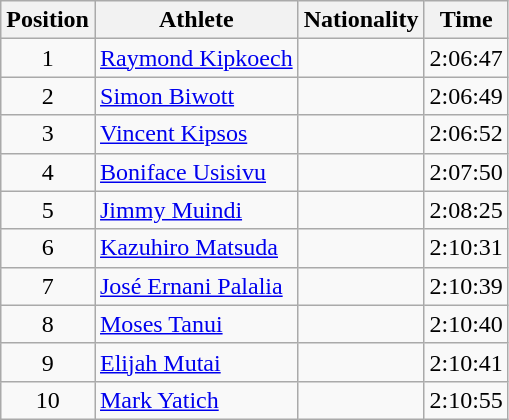<table class="wikitable sortable">
<tr>
<th>Position</th>
<th>Athlete</th>
<th>Nationality</th>
<th>Time</th>
</tr>
<tr>
<td style="text-align:center">1</td>
<td><a href='#'>Raymond Kipkoech</a></td>
<td></td>
<td>2:06:47</td>
</tr>
<tr>
<td style="text-align:center">2</td>
<td><a href='#'>Simon Biwott</a></td>
<td></td>
<td>2:06:49</td>
</tr>
<tr>
<td style="text-align:center">3</td>
<td><a href='#'>Vincent Kipsos</a></td>
<td></td>
<td>2:06:52</td>
</tr>
<tr>
<td style="text-align:center">4</td>
<td><a href='#'>Boniface Usisivu</a></td>
<td></td>
<td>2:07:50</td>
</tr>
<tr>
<td style="text-align:center">5</td>
<td><a href='#'>Jimmy Muindi</a></td>
<td></td>
<td>2:08:25</td>
</tr>
<tr>
<td style="text-align:center">6</td>
<td><a href='#'>Kazuhiro Matsuda</a></td>
<td></td>
<td>2:10:31</td>
</tr>
<tr>
<td style="text-align:center">7</td>
<td><a href='#'>José Ernani Palalia</a></td>
<td></td>
<td>2:10:39</td>
</tr>
<tr>
<td style="text-align:center">8</td>
<td><a href='#'>Moses Tanui</a></td>
<td></td>
<td>2:10:40</td>
</tr>
<tr>
<td style="text-align:center">9</td>
<td><a href='#'>Elijah Mutai</a></td>
<td></td>
<td>2:10:41</td>
</tr>
<tr>
<td style="text-align:center">10</td>
<td><a href='#'>Mark Yatich</a></td>
<td></td>
<td>2:10:55</td>
</tr>
</table>
